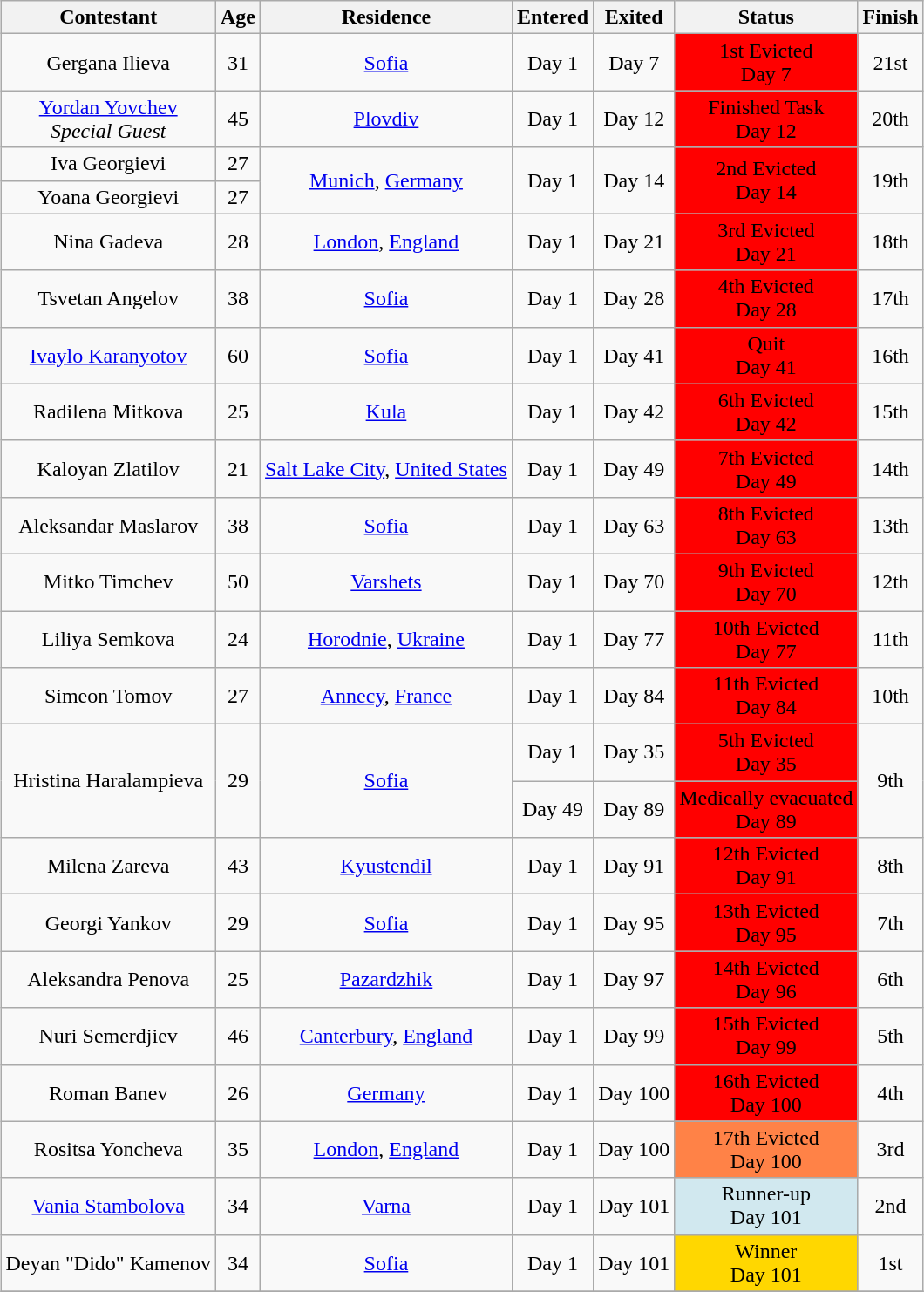<table class="wikitable sortable" style="margin:auto; text-align:center">
<tr>
<th>Contestant</th>
<th>Age</th>
<th>Residence</th>
<th>Entered</th>
<th>Exited</th>
<th>Status</th>
<th>Finish</th>
</tr>
<tr>
<td>Gergana Ilieva</td>
<td>31</td>
<td><a href='#'>Sofia</a></td>
<td>Day 1</td>
<td>Day 7</td>
<td style="background:#ff0000;">1st Evicted<br>Day 7</td>
<td>21st</td>
</tr>
<tr>
<td><a href='#'>Yordan Yovchev</a><br><em>Special Guest</em></td>
<td>45</td>
<td><a href='#'>Plovdiv</a></td>
<td>Day 1</td>
<td>Day 12</td>
<td style="background:#ff0000;">Finished Task<br>Day 12</td>
<td>20th</td>
</tr>
<tr>
<td rowspan="1">Iva Georgievi</td>
<td rowspan="1">27</td>
<td rowspan="2"><a href='#'>Munich</a>, <a href='#'>Germany</a></td>
<td rowspan="2">Day 1</td>
<td rowspan="2">Day 14</td>
<td rowspan="2" style="background:#ff0000;">2nd Evicted<br>Day 14</td>
<td rowspan="2">19th</td>
</tr>
<tr>
<td rowspan="1">Yoana Georgievi</td>
<td rowspan="1">27</td>
</tr>
<tr>
<td>Nina Gadeva</td>
<td>28</td>
<td><a href='#'>London</a>, <a href='#'>England</a></td>
<td>Day 1</td>
<td>Day 21</td>
<td style="background:#ff0000;">3rd Evicted<br>Day 21</td>
<td>18th</td>
</tr>
<tr>
<td>Tsvetan Angelov</td>
<td>38</td>
<td><a href='#'>Sofia</a></td>
<td>Day 1</td>
<td>Day 28</td>
<td style="background:#ff0000;">4th Evicted<br>Day 28</td>
<td>17th</td>
</tr>
<tr>
<td><a href='#'>Ivaylo Karanyotov</a></td>
<td>60</td>
<td><a href='#'>Sofia</a></td>
<td>Day 1</td>
<td>Day 41</td>
<td style="background:#ff0000;">Quit<br>Day 41</td>
<td>16th</td>
</tr>
<tr>
<td>Radilena Mitkova</td>
<td>25</td>
<td><a href='#'>Kula</a></td>
<td>Day 1</td>
<td>Day 42</td>
<td style="background:#ff0000;">6th Evicted<br>Day 42</td>
<td>15th</td>
</tr>
<tr>
<td>Kaloyan Zlatilov</td>
<td>21</td>
<td><a href='#'>Salt Lake City</a>, <a href='#'>United States</a></td>
<td>Day 1</td>
<td>Day 49</td>
<td style="background:#ff0000;">7th Evicted<br>Day 49</td>
<td>14th</td>
</tr>
<tr>
<td>Aleksandar Maslarov</td>
<td>38</td>
<td><a href='#'>Sofia</a></td>
<td>Day 1</td>
<td>Day 63</td>
<td style="background:#ff0000;">8th Evicted<br>Day 63</td>
<td>13th</td>
</tr>
<tr>
<td>Mitko Timchev</td>
<td>50</td>
<td><a href='#'>Varshets</a></td>
<td>Day 1</td>
<td>Day 70</td>
<td style="background:#ff0000;">9th Evicted<br>Day 70</td>
<td>12th</td>
</tr>
<tr>
<td>Liliya Semkova</td>
<td>24</td>
<td><a href='#'>Horodnie</a>, <a href='#'>Ukraine</a></td>
<td>Day 1</td>
<td>Day 77</td>
<td style="background:#ff0000;">10th Evicted<br>Day 77</td>
<td>11th</td>
</tr>
<tr>
<td>Simeon Tomov</td>
<td>27</td>
<td><a href='#'>Annecy</a>, <a href='#'>France</a></td>
<td>Day 1</td>
<td>Day 84</td>
<td style="background:#ff0000;">11th Evicted<br>Day 84</td>
<td>10th</td>
</tr>
<tr>
<td rowspan="2">Hristina Haralampieva</td>
<td rowspan="2">29</td>
<td rowspan="2"><a href='#'>Sofia</a></td>
<td rowspan="1">Day 1</td>
<td rowspan="1">Day 35</td>
<td rowspan="1" style="background:#ff0000;">5th Evicted<br>Day 35</td>
<td rowspan="2">9th</td>
</tr>
<tr>
<td rowspan="1">Day 49</td>
<td rowspan="1">Day 89</td>
<td rowspan="1" style="background:#ff0000;">Medically evacuated<br>Day 89</td>
</tr>
<tr>
<td>Milena Zareva</td>
<td>43</td>
<td><a href='#'>Kyustendil</a></td>
<td>Day 1</td>
<td>Day 91</td>
<td style="background:#ff0000;">12th Evicted<br>Day 91</td>
<td>8th</td>
</tr>
<tr>
<td>Georgi Yankov</td>
<td>29</td>
<td><a href='#'>Sofia</a></td>
<td>Day 1</td>
<td>Day 95</td>
<td style="background:#ff0000;">13th Evicted<br>Day 95</td>
<td>7th</td>
</tr>
<tr>
<td>Aleksandra Penova</td>
<td>25</td>
<td><a href='#'>Pazardzhik</a></td>
<td>Day 1</td>
<td>Day 97</td>
<td style="background:#ff0000;">14th Evicted<br>Day 96</td>
<td>6th</td>
</tr>
<tr>
<td>Nuri Semerdjiev</td>
<td>46</td>
<td><a href='#'>Canterbury</a>, <a href='#'>England</a></td>
<td>Day 1</td>
<td>Day 99</td>
<td style="background:#ff0000;">15th Evicted<br>Day 99</td>
<td>5th</td>
</tr>
<tr>
<td>Roman Banev</td>
<td>26</td>
<td><a href='#'>Germany</a></td>
<td>Day 1</td>
<td>Day 100</td>
<td style="background:#ff0000;">16th Evicted<br>Day 100</td>
<td>4th</td>
</tr>
<tr>
<td>Rositsa Yoncheva</td>
<td>35</td>
<td><a href='#'>London</a>, <a href='#'>England</a></td>
<td>Day 1</td>
<td>Day 100</td>
<td style="background:#FF8247;">17th Evicted<br>Day 100</td>
<td>3rd</td>
</tr>
<tr>
<td><a href='#'>Vania Stambolova</a></td>
<td>34</td>
<td><a href='#'>Varna</a></td>
<td>Day 1</td>
<td>Day 101</td>
<td style="background:#D1E8EF;">Runner-up<br>Day 101</td>
<td>2nd</td>
</tr>
<tr>
<td>Deyan "Dido" Kamenov</td>
<td>34</td>
<td><a href='#'>Sofia</a></td>
<td>Day 1</td>
<td>Day 101</td>
<td style="background:gold;">Winner<br>Day 101</td>
<td>1st</td>
</tr>
<tr>
</tr>
</table>
